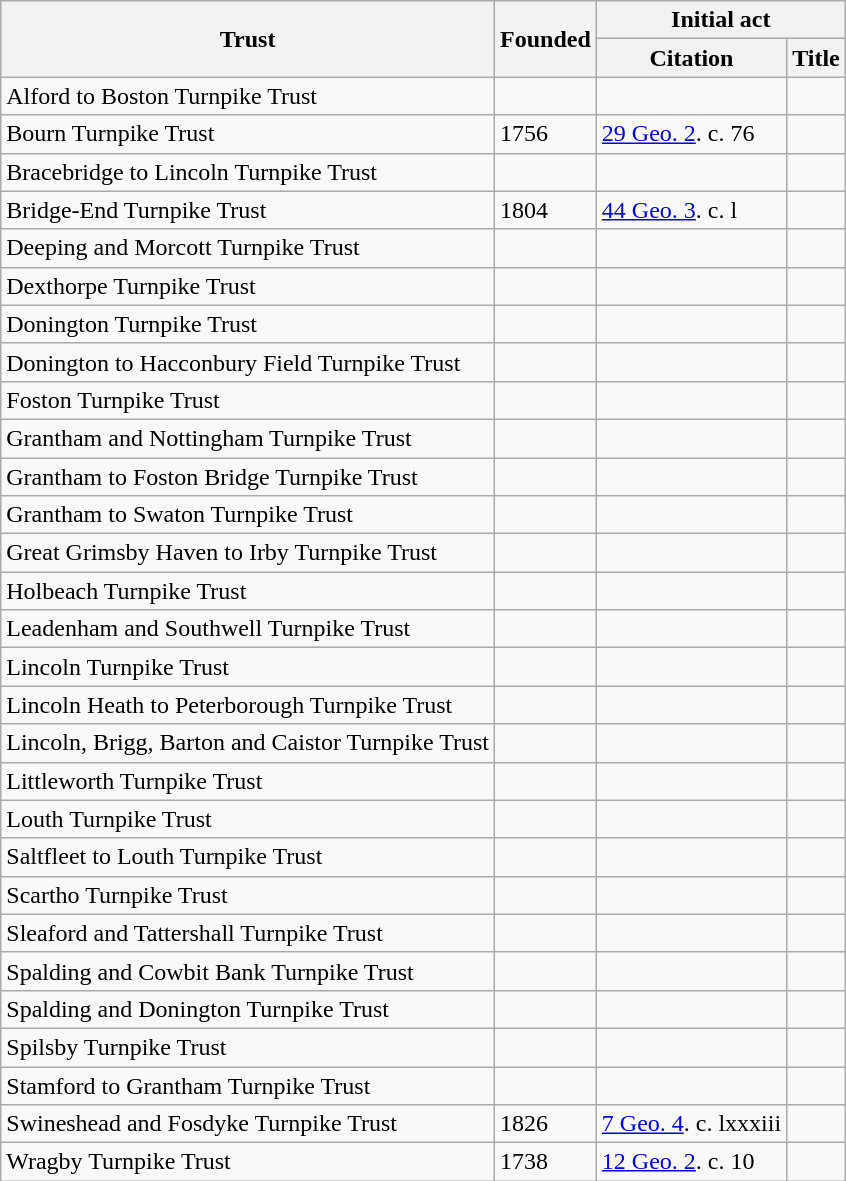<table class="wikitable sortable">
<tr>
<th rowspan=2>Trust</th>
<th rowspan=2>Founded</th>
<th colspan=2>Initial act</th>
</tr>
<tr>
<th>Citation</th>
<th>Title</th>
</tr>
<tr>
<td>Alford to Boston Turnpike Trust</td>
<td></td>
<td></td>
<td></td>
</tr>
<tr>
<td>Bourn Turnpike Trust</td>
<td>1756</td>
<td><a href='#'>29 Geo. 2</a>. c. 76</td>
<td></td>
</tr>
<tr>
<td>Bracebridge to Lincoln Turnpike Trust</td>
<td></td>
<td></td>
<td></td>
</tr>
<tr>
<td>Bridge-End Turnpike Trust</td>
<td>1804</td>
<td><a href='#'>44 Geo. 3</a>. c. l</td>
<td></td>
</tr>
<tr>
<td>Deeping and Morcott Turnpike Trust</td>
<td></td>
<td></td>
<td></td>
</tr>
<tr>
<td>Dexthorpe Turnpike Trust</td>
<td></td>
<td></td>
<td></td>
</tr>
<tr>
<td>Donington Turnpike Trust</td>
<td></td>
<td></td>
<td></td>
</tr>
<tr>
<td>Donington to Hacconbury Field Turnpike Trust</td>
<td></td>
<td></td>
<td></td>
</tr>
<tr>
<td>Foston Turnpike Trust</td>
<td></td>
<td></td>
<td></td>
</tr>
<tr>
<td>Grantham and Nottingham Turnpike Trust</td>
<td></td>
<td></td>
<td></td>
</tr>
<tr>
<td>Grantham to Foston Bridge Turnpike Trust</td>
<td></td>
<td></td>
<td></td>
</tr>
<tr>
<td>Grantham to Swaton Turnpike Trust</td>
<td></td>
<td></td>
<td></td>
</tr>
<tr>
<td>Great Grimsby Haven to Irby Turnpike Trust</td>
<td></td>
<td></td>
<td></td>
</tr>
<tr>
<td>Holbeach Turnpike Trust</td>
<td></td>
<td></td>
<td></td>
</tr>
<tr>
<td>Leadenham and Southwell Turnpike Trust</td>
<td></td>
<td></td>
<td></td>
</tr>
<tr>
<td>Lincoln Turnpike Trust</td>
<td></td>
<td></td>
<td></td>
</tr>
<tr>
<td>Lincoln Heath to Peterborough Turnpike Trust</td>
<td></td>
<td></td>
<td></td>
</tr>
<tr>
<td>Lincoln, Brigg, Barton and Caistor Turnpike Trust</td>
<td></td>
<td></td>
<td></td>
</tr>
<tr>
<td>Littleworth Turnpike Trust</td>
<td></td>
<td></td>
<td></td>
</tr>
<tr>
<td>Louth Turnpike Trust</td>
<td></td>
<td></td>
<td></td>
</tr>
<tr>
<td>Saltfleet to Louth Turnpike Trust</td>
<td></td>
<td></td>
<td></td>
</tr>
<tr>
<td>Scartho Turnpike Trust</td>
<td></td>
<td></td>
<td></td>
</tr>
<tr>
<td>Sleaford and Tattershall Turnpike Trust</td>
<td></td>
<td></td>
<td></td>
</tr>
<tr>
<td>Spalding and Cowbit Bank Turnpike Trust</td>
<td></td>
<td></td>
<td></td>
</tr>
<tr>
<td>Spalding and Donington Turnpike Trust</td>
<td></td>
<td></td>
<td></td>
</tr>
<tr>
<td>Spilsby Turnpike Trust</td>
<td></td>
<td></td>
<td></td>
</tr>
<tr>
<td>Stamford to Grantham Turnpike Trust</td>
<td></td>
<td></td>
<td></td>
</tr>
<tr>
<td>Swineshead and Fosdyke Turnpike Trust</td>
<td>1826</td>
<td><a href='#'>7 Geo. 4</a>. c. lxxxiii</td>
<td></td>
</tr>
<tr>
<td>Wragby Turnpike Trust</td>
<td>1738</td>
<td><a href='#'>12 Geo. 2</a>. c. 10</td>
<td></td>
</tr>
</table>
